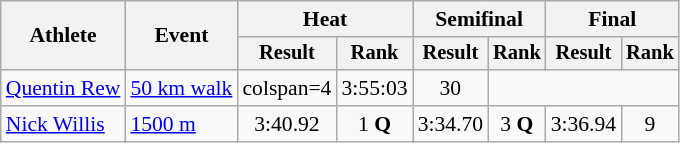<table class="wikitable" style="font-size:90%">
<tr>
<th rowspan="2">Athlete</th>
<th rowspan="2">Event</th>
<th colspan="2">Heat</th>
<th colspan="2">Semifinal</th>
<th colspan="2">Final</th>
</tr>
<tr style="font-size:95%">
<th>Result</th>
<th>Rank</th>
<th>Result</th>
<th>Rank</th>
<th>Result</th>
<th>Rank</th>
</tr>
<tr align=center>
<td align=left><a href='#'>Quentin Rew</a></td>
<td align=left><a href='#'>50 km walk</a></td>
<td>colspan=4 </td>
<td>3:55:03</td>
<td>30</td>
</tr>
<tr align=center>
<td align=left><a href='#'>Nick Willis</a></td>
<td align=left><a href='#'>1500 m</a></td>
<td>3:40.92</td>
<td>1 <strong>Q</strong></td>
<td>3:34.70</td>
<td>3 <strong>Q</strong></td>
<td>3:36.94</td>
<td>9</td>
</tr>
</table>
